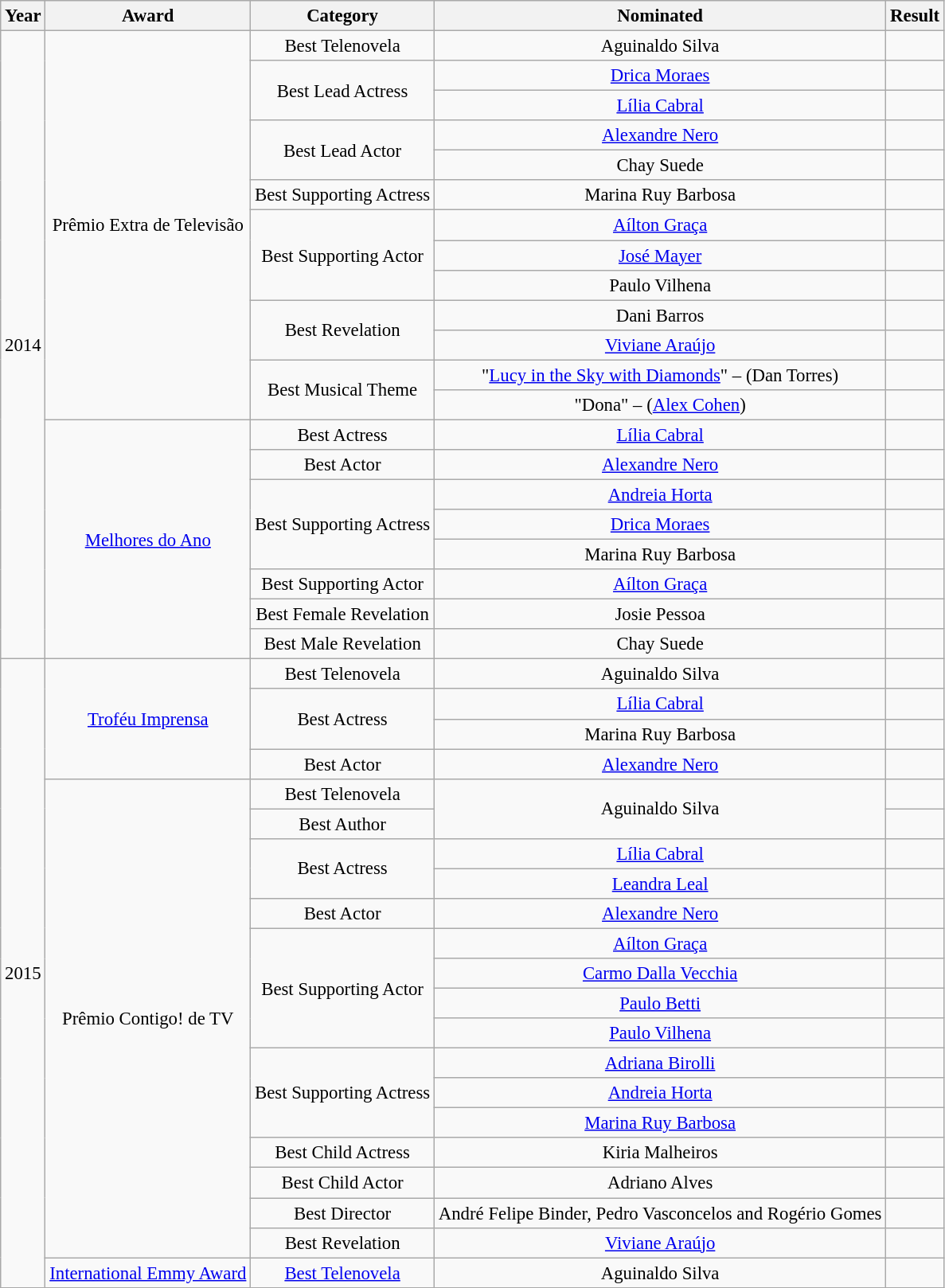<table class="wikitable" style="font-size: 95%; text-align:center;">
<tr>
<th>Year</th>
<th>Award</th>
<th>Category</th>
<th>Nominated</th>
<th>Result</th>
</tr>
<tr>
<td rowspan="21">2014</td>
<td rowspan="13">Prêmio Extra de Televisão</td>
<td>Best Telenovela</td>
<td>Aguinaldo Silva</td>
<td></td>
</tr>
<tr>
<td rowspan="2">Best Lead Actress</td>
<td><a href='#'>Drica Moraes</a></td>
<td></td>
</tr>
<tr>
<td><a href='#'>Lília Cabral</a></td>
<td></td>
</tr>
<tr>
<td rowspan="2">Best Lead Actor</td>
<td><a href='#'>Alexandre Nero</a></td>
<td></td>
</tr>
<tr>
<td>Chay Suede</td>
<td></td>
</tr>
<tr>
<td>Best Supporting Actress</td>
<td>Marina Ruy Barbosa</td>
<td></td>
</tr>
<tr>
<td rowspan="3">Best Supporting Actor</td>
<td><a href='#'>Aílton Graça</a></td>
<td></td>
</tr>
<tr>
<td><a href='#'>José Mayer</a></td>
<td></td>
</tr>
<tr>
<td>Paulo Vilhena</td>
<td></td>
</tr>
<tr>
<td rowspan="2">Best Revelation</td>
<td>Dani Barros</td>
<td></td>
</tr>
<tr>
<td><a href='#'>Viviane Araújo</a></td>
<td></td>
</tr>
<tr>
<td rowspan="2">Best Musical Theme</td>
<td>"<a href='#'>Lucy in the Sky with Diamonds</a>" – (Dan Torres)</td>
<td></td>
</tr>
<tr>
<td>"Dona" – (<a href='#'>Alex Cohen</a>)</td>
<td></td>
</tr>
<tr>
<td rowspan="8"><a href='#'>Melhores do Ano</a></td>
<td>Best Actress</td>
<td><a href='#'>Lília Cabral</a></td>
<td></td>
</tr>
<tr>
<td>Best Actor</td>
<td><a href='#'>Alexandre Nero</a></td>
<td></td>
</tr>
<tr>
<td rowspan="3">Best Supporting Actress</td>
<td><a href='#'>Andreia Horta</a></td>
<td></td>
</tr>
<tr>
<td><a href='#'>Drica Moraes</a></td>
<td></td>
</tr>
<tr>
<td>Marina Ruy Barbosa</td>
<td></td>
</tr>
<tr>
<td>Best Supporting Actor</td>
<td><a href='#'>Aílton Graça</a></td>
<td></td>
</tr>
<tr>
<td>Best Female Revelation</td>
<td>Josie Pessoa</td>
<td></td>
</tr>
<tr>
<td>Best Male Revelation</td>
<td>Chay Suede</td>
<td></td>
</tr>
<tr>
<td rowspan="21">2015</td>
<td rowspan="4"><a href='#'>Troféu Imprensa</a></td>
<td>Best Telenovela</td>
<td>Aguinaldo Silva</td>
<td></td>
</tr>
<tr>
<td rowspan="2">Best Actress</td>
<td><a href='#'>Lília Cabral</a></td>
<td></td>
</tr>
<tr>
<td>Marina Ruy Barbosa</td>
<td></td>
</tr>
<tr>
<td>Best Actor</td>
<td><a href='#'>Alexandre Nero</a></td>
<td></td>
</tr>
<tr>
<td rowspan="16">Prêmio Contigo! de TV</td>
<td>Best Telenovela</td>
<td rowspan="2">Aguinaldo Silva</td>
<td></td>
</tr>
<tr>
<td>Best Author</td>
<td></td>
</tr>
<tr>
<td rowspan="2">Best Actress</td>
<td><a href='#'>Lília Cabral</a></td>
<td></td>
</tr>
<tr>
<td><a href='#'>Leandra Leal</a></td>
<td></td>
</tr>
<tr>
<td>Best Actor</td>
<td><a href='#'>Alexandre Nero</a></td>
<td></td>
</tr>
<tr>
<td rowspan="4">Best Supporting Actor</td>
<td><a href='#'>Aílton Graça</a></td>
<td></td>
</tr>
<tr>
<td><a href='#'>Carmo Dalla Vecchia</a></td>
<td></td>
</tr>
<tr>
<td><a href='#'>Paulo Betti</a></td>
<td></td>
</tr>
<tr>
<td><a href='#'>Paulo Vilhena</a></td>
<td></td>
</tr>
<tr>
<td rowspan="3">Best Supporting Actress</td>
<td><a href='#'>Adriana Birolli</a></td>
<td></td>
</tr>
<tr>
<td><a href='#'>Andreia Horta</a></td>
<td></td>
</tr>
<tr>
<td><a href='#'>Marina Ruy Barbosa</a></td>
<td></td>
</tr>
<tr>
<td>Best Child Actress</td>
<td>Kiria Malheiros</td>
<td></td>
</tr>
<tr>
<td>Best Child Actor</td>
<td>Adriano Alves</td>
<td></td>
</tr>
<tr>
<td>Best Director</td>
<td>André Felipe Binder, Pedro Vasconcelos and Rogério Gomes</td>
<td></td>
</tr>
<tr>
<td>Best Revelation</td>
<td><a href='#'>Viviane Araújo</a></td>
<td></td>
</tr>
<tr>
<td><a href='#'>International Emmy Award</a></td>
<td><a href='#'>Best Telenovela</a></td>
<td>Aguinaldo Silva</td>
<td></td>
</tr>
</table>
